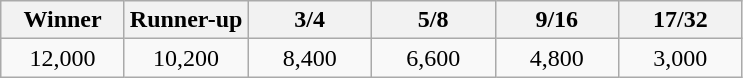<table class="wikitable" style="text-align:center">
<tr>
<th width="75">Winner</th>
<th width="75">Runner-up</th>
<th width="75">3/4</th>
<th width="75">5/8</th>
<th width="75">9/16</th>
<th width="75">17/32</th>
</tr>
<tr>
<td>12,000</td>
<td>10,200</td>
<td>8,400</td>
<td>6,600</td>
<td>4,800</td>
<td>3,000</td>
</tr>
</table>
